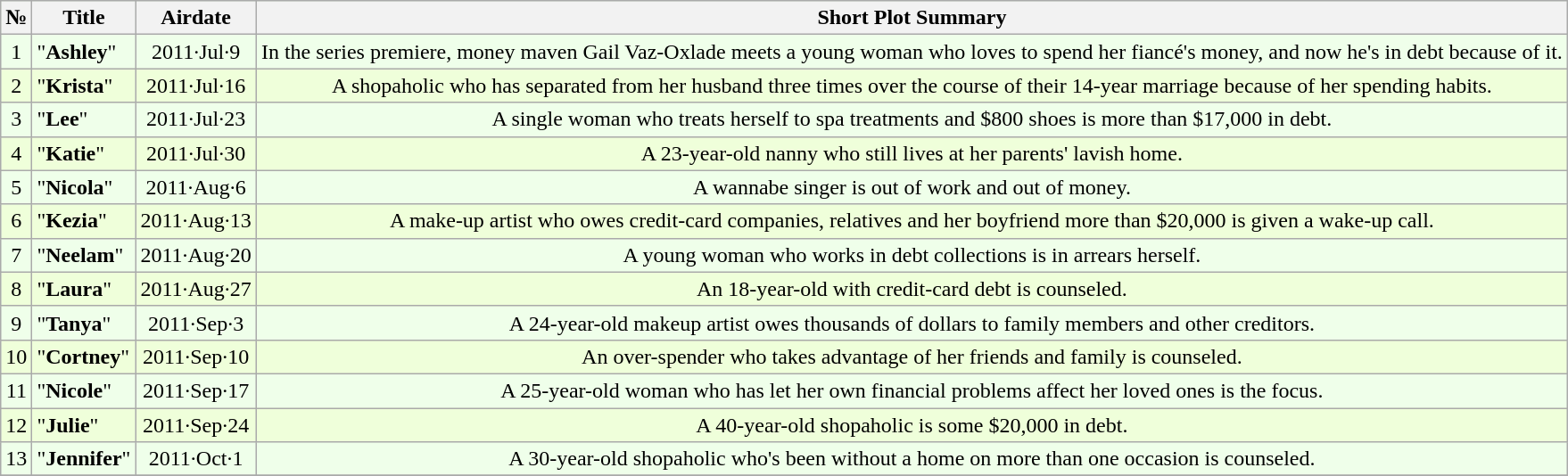<table class=wikitable style="text-align:center; background:#EFFFEA">
<tr>
<th>№</th>
<th>Title</th>
<th>Airdate</th>
<th>Short Plot Summary</th>
</tr>
<tr>
<td>1</td>
<td align="left">"<strong>Ashley</strong>"</td>
<td>2011·Jul·9</td>
<td>In the series premiere, money maven Gail Vaz-Oxlade meets a young woman who loves to spend her fiancé's money, and now he's in debt because of it.</td>
</tr>
<tr bgcolor="EFFFDA">
<td>2</td>
<td align="left">"<strong>Krista</strong>"</td>
<td>2011·Jul·16</td>
<td>A shopaholic who has separated from her husband three times over the course of their 14-year marriage because of her spending habits.</td>
</tr>
<tr>
<td>3</td>
<td align="left">"<strong>Lee</strong>"</td>
<td>2011·Jul·23</td>
<td>A single woman who treats herself to spa treatments and $800 shoes is more than $17,000 in debt.</td>
</tr>
<tr bgcolor="EFFFDA">
<td>4</td>
<td align="left">"<strong>Katie</strong>"</td>
<td>2011·Jul·30</td>
<td>A 23-year-old nanny who still lives at her parents' lavish home.</td>
</tr>
<tr>
<td>5</td>
<td align="left">"<strong>Nicola</strong>"</td>
<td>2011·Aug·6</td>
<td>A wannabe singer is out of work and out of money.</td>
</tr>
<tr bgcolor="EFFFDA">
<td>6</td>
<td align="left">"<strong>Kezia</strong>"</td>
<td>2011·Aug·13</td>
<td>A make-up artist who owes credit-card companies, relatives and her boyfriend more than $20,000 is given a wake-up call.</td>
</tr>
<tr>
<td>7</td>
<td align="left">"<strong>Neelam</strong>"</td>
<td>2011·Aug·20</td>
<td>A young woman who works in debt collections is in arrears herself.</td>
</tr>
<tr bgcolor="EFFFDA">
<td>8</td>
<td align="left">"<strong>Laura</strong>"</td>
<td>2011·Aug·27</td>
<td>An 18-year-old with credit-card debt is counseled.</td>
</tr>
<tr>
<td>9</td>
<td align="left">"<strong>Tanya</strong>"</td>
<td>2011·Sep·3</td>
<td>A 24-year-old makeup artist owes thousands of dollars to family members and other creditors.</td>
</tr>
<tr bgcolor="EFFFDA">
<td>10</td>
<td align="left">"<strong>Cortney</strong>"</td>
<td>2011·Sep·10</td>
<td>An over-spender who takes advantage of her friends and family is counseled.</td>
</tr>
<tr>
<td>11</td>
<td align="left">"<strong>Nicole</strong>"</td>
<td>2011·Sep·17</td>
<td>A 25-year-old woman who has let her own financial problems affect her loved ones is the focus.</td>
</tr>
<tr bgcolor="EFFFDA">
<td>12</td>
<td align="left">"<strong>Julie</strong>"</td>
<td>2011·Sep·24</td>
<td>A 40-year-old shopaholic is some $20,000 in debt.</td>
</tr>
<tr>
<td>13</td>
<td align="left">"<strong>Jennifer</strong>"</td>
<td>2011·Oct·1</td>
<td>A 30-year-old shopaholic who's been without a home on more than one occasion is counseled.</td>
</tr>
<tr>
</tr>
</table>
